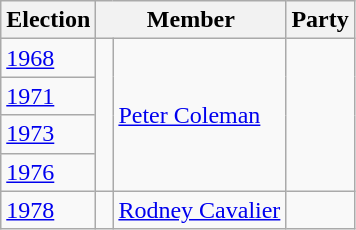<table class="wikitable">
<tr>
<th>Election</th>
<th colspan="2">Member</th>
<th>Party</th>
</tr>
<tr>
<td><a href='#'>1968</a></td>
<td rowspan="4" > </td>
<td rowspan="4"><a href='#'>Peter Coleman</a></td>
<td rowspan="4"></td>
</tr>
<tr>
<td><a href='#'>1971</a></td>
</tr>
<tr>
<td><a href='#'>1973</a></td>
</tr>
<tr>
<td><a href='#'>1976</a></td>
</tr>
<tr>
<td><a href='#'>1978</a></td>
<td> </td>
<td><a href='#'>Rodney Cavalier</a></td>
<td></td>
</tr>
</table>
